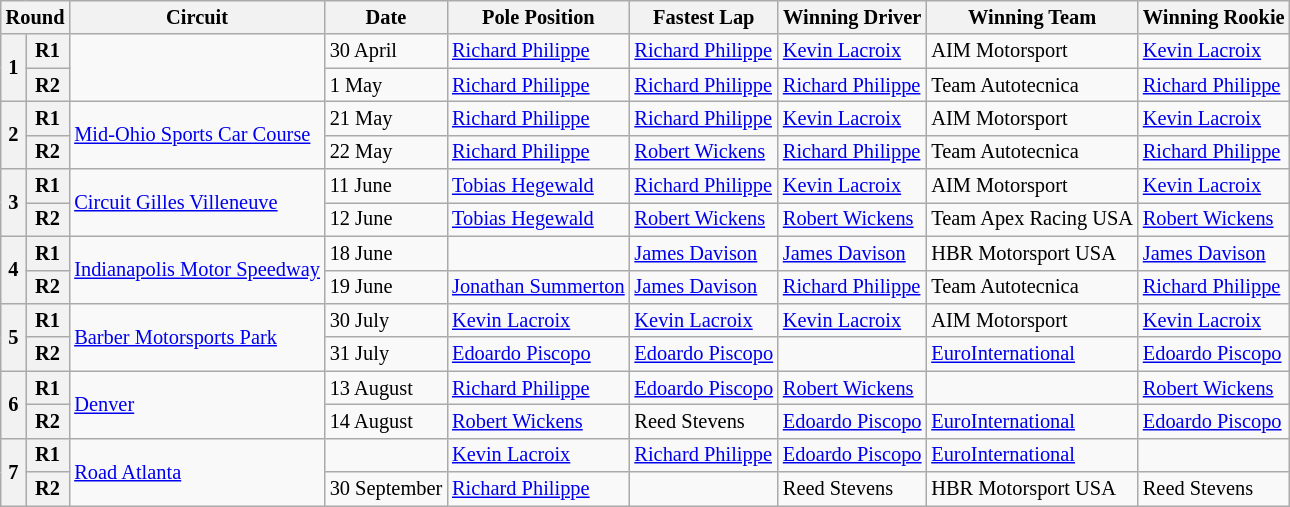<table class="wikitable" style="font-size: 85%">
<tr>
<th colspan=2>Round</th>
<th>Circuit</th>
<th>Date</th>
<th>Pole Position</th>
<th>Fastest Lap</th>
<th>Winning Driver</th>
<th>Winning Team</th>
<th>Winning Rookie</th>
</tr>
<tr>
<th rowspan=2>1</th>
<th>R1</th>
<td rowspan=2></td>
<td>30 April</td>
<td> <a href='#'>Richard Philippe</a></td>
<td> <a href='#'>Richard Philippe</a></td>
<td> <a href='#'>Kevin Lacroix</a></td>
<td> AIM Motorsport</td>
<td> <a href='#'>Kevin Lacroix</a></td>
</tr>
<tr>
<th>R2</th>
<td>1 May</td>
<td> <a href='#'>Richard Philippe</a></td>
<td> <a href='#'>Richard Philippe</a></td>
<td> <a href='#'>Richard Philippe</a></td>
<td> Team Autotecnica</td>
<td> <a href='#'>Richard Philippe</a></td>
</tr>
<tr>
<th rowspan=2>2</th>
<th>R1</th>
<td rowspan=2> <a href='#'>Mid-Ohio Sports Car Course</a></td>
<td>21 May</td>
<td> <a href='#'>Richard Philippe</a></td>
<td> <a href='#'>Richard Philippe</a></td>
<td> <a href='#'>Kevin Lacroix</a></td>
<td> AIM Motorsport</td>
<td> <a href='#'>Kevin Lacroix</a></td>
</tr>
<tr>
<th>R2</th>
<td>22 May</td>
<td> <a href='#'>Richard Philippe</a></td>
<td> <a href='#'>Robert Wickens</a></td>
<td> <a href='#'>Richard Philippe</a></td>
<td> Team Autotecnica</td>
<td> <a href='#'>Richard Philippe</a></td>
</tr>
<tr>
<th rowspan=2>3</th>
<th>R1</th>
<td rowspan=2> <a href='#'>Circuit Gilles Villeneuve</a></td>
<td>11 June</td>
<td> <a href='#'>Tobias Hegewald</a></td>
<td> <a href='#'>Richard Philippe</a></td>
<td> <a href='#'>Kevin Lacroix</a></td>
<td> AIM Motorsport</td>
<td> <a href='#'>Kevin Lacroix</a></td>
</tr>
<tr>
<th>R2</th>
<td>12 June</td>
<td> <a href='#'>Tobias Hegewald</a></td>
<td> <a href='#'>Robert Wickens</a></td>
<td> <a href='#'>Robert Wickens</a></td>
<td> Team Apex Racing USA</td>
<td> <a href='#'>Robert Wickens</a></td>
</tr>
<tr>
<th rowspan=2>4</th>
<th>R1</th>
<td rowspan=2> <a href='#'>Indianapolis Motor Speedway</a></td>
<td>18 June</td>
<td></td>
<td> <a href='#'>James Davison</a></td>
<td> <a href='#'>James Davison</a></td>
<td> HBR Motorsport USA</td>
<td> <a href='#'>James Davison</a></td>
</tr>
<tr>
<th>R2</th>
<td>19 June</td>
<td> <a href='#'>Jonathan Summerton</a></td>
<td> <a href='#'>James Davison</a></td>
<td> <a href='#'>Richard Philippe</a></td>
<td> Team Autotecnica</td>
<td> <a href='#'>Richard Philippe</a></td>
</tr>
<tr>
<th rowspan=2>5</th>
<th>R1</th>
<td rowspan=2> <a href='#'>Barber Motorsports Park</a></td>
<td>30 July</td>
<td> <a href='#'>Kevin Lacroix</a></td>
<td> <a href='#'>Kevin Lacroix</a></td>
<td> <a href='#'>Kevin Lacroix</a></td>
<td> AIM Motorsport</td>
<td> <a href='#'>Kevin Lacroix</a></td>
</tr>
<tr>
<th>R2</th>
<td>31 July</td>
<td> <a href='#'>Edoardo Piscopo</a></td>
<td> <a href='#'>Edoardo Piscopo</a></td>
<td></td>
<td> <a href='#'>EuroInternational</a></td>
<td> <a href='#'>Edoardo Piscopo</a></td>
</tr>
<tr>
<th rowspan=2>6</th>
<th>R1</th>
<td rowspan=2> <a href='#'>Denver</a></td>
<td>13 August</td>
<td> <a href='#'>Richard Philippe</a></td>
<td> <a href='#'>Edoardo Piscopo</a></td>
<td> <a href='#'>Robert Wickens</a></td>
<td></td>
<td> <a href='#'>Robert Wickens</a></td>
</tr>
<tr>
<th>R2</th>
<td>14 August</td>
<td> <a href='#'>Robert Wickens</a></td>
<td> Reed Stevens</td>
<td> <a href='#'>Edoardo Piscopo</a></td>
<td> <a href='#'>EuroInternational</a></td>
<td> <a href='#'>Edoardo Piscopo</a></td>
</tr>
<tr>
<th rowspan=2>7</th>
<th>R1</th>
<td rowspan=2> <a href='#'>Road Atlanta</a></td>
<td></td>
<td> <a href='#'>Kevin Lacroix</a></td>
<td> <a href='#'>Richard Philippe</a></td>
<td> <a href='#'>Edoardo Piscopo</a></td>
<td> <a href='#'>EuroInternational</a></td>
<td></td>
</tr>
<tr>
<th>R2</th>
<td>30 September</td>
<td> <a href='#'>Richard Philippe</a></td>
<td></td>
<td> Reed Stevens</td>
<td> HBR Motorsport USA</td>
<td> Reed Stevens</td>
</tr>
</table>
